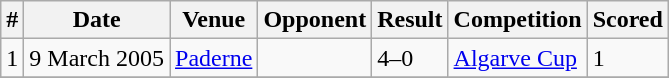<table class="wikitable">
<tr>
<th>#</th>
<th>Date</th>
<th>Venue</th>
<th>Opponent</th>
<th>Result</th>
<th>Competition</th>
<th>Scored</th>
</tr>
<tr>
<td>1</td>
<td>9 March 2005</td>
<td><a href='#'>Paderne</a></td>
<td></td>
<td>4–0</td>
<td><a href='#'>Algarve Cup</a></td>
<td>1</td>
</tr>
<tr>
</tr>
</table>
